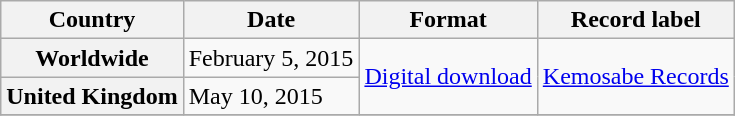<table class="wikitable sortable plainrowheaders">
<tr>
<th>Country</th>
<th>Date</th>
<th>Format</th>
<th>Record label</th>
</tr>
<tr>
<th scope="row">Worldwide</th>
<td>February 5, 2015</td>
<td rowspan="2"><a href='#'>Digital download</a></td>
<td rowspan="2"><a href='#'>Kemosabe Records</a></td>
</tr>
<tr>
<th scope="row">United Kingdom</th>
<td>May 10, 2015</td>
</tr>
<tr>
</tr>
</table>
